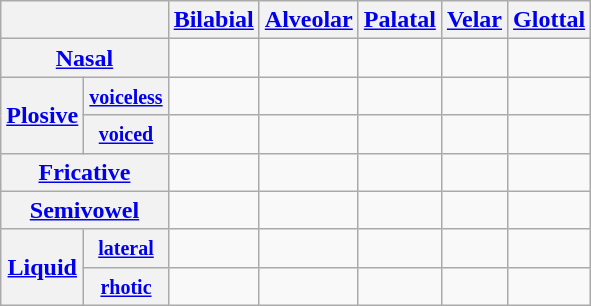<table class="wikitable" style="text-align:center">
<tr>
<th colspan=2></th>
<th><a href='#'>Bilabial</a></th>
<th><a href='#'>Alveolar</a></th>
<th><a href='#'>Palatal</a></th>
<th><a href='#'>Velar</a></th>
<th><a href='#'>Glottal</a></th>
</tr>
<tr>
<th colspan=2><a href='#'>Nasal</a></th>
<td></td>
<td></td>
<td></td>
<td> </td>
<td></td>
</tr>
<tr>
<th rowspan=2><a href='#'>Plosive</a></th>
<th><small><a href='#'>voiceless</a></small></th>
<td></td>
<td></td>
<td></td>
<td></td>
<td></td>
</tr>
<tr>
<th><small><a href='#'>voiced</a></small></th>
<td></td>
<td></td>
<td></td>
<td></td>
<td></td>
</tr>
<tr>
<th colspan=2><a href='#'>Fricative</a></th>
<td></td>
<td></td>
<td></td>
<td></td>
<td></td>
</tr>
<tr>
<th colspan=2><a href='#'>Semivowel</a></th>
<td></td>
<td></td>
<td> </td>
<td></td>
<td></td>
</tr>
<tr>
<th rowspan=2><a href='#'>Liquid</a></th>
<th><small><a href='#'>lateral</a></small></th>
<td></td>
<td></td>
<td></td>
<td></td>
<td></td>
</tr>
<tr>
<th><small><a href='#'>rhotic</a></small></th>
<td></td>
<td></td>
<td></td>
<td></td>
<td></td>
</tr>
</table>
